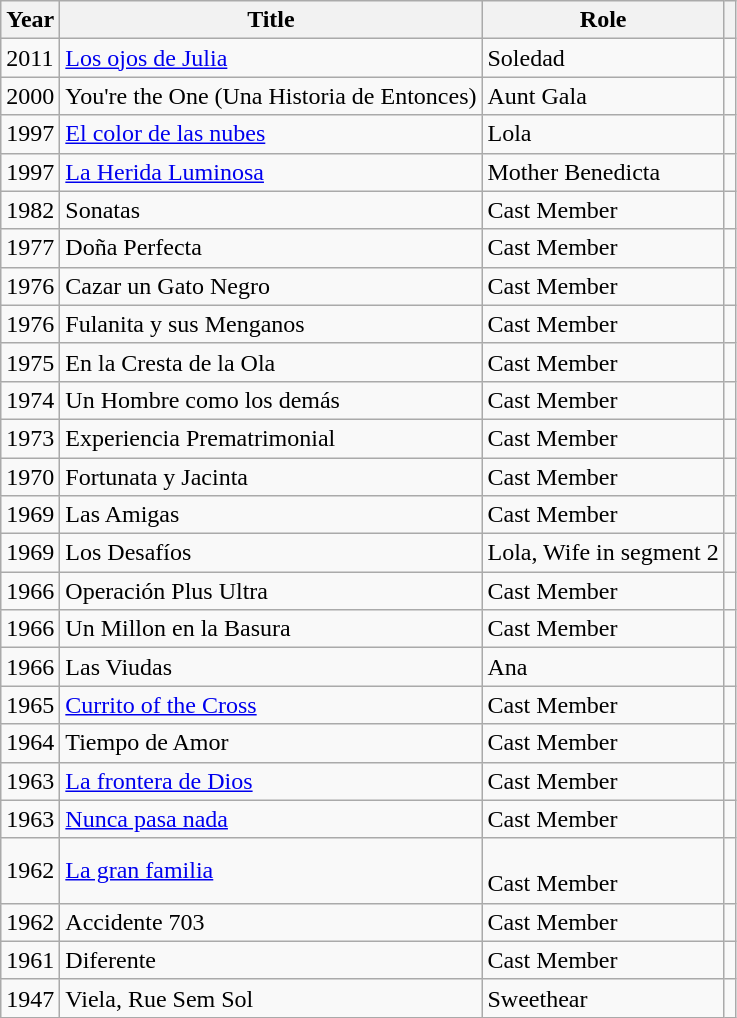<table class="wikitable">
<tr>
<th>Year</th>
<th>Title</th>
<th>Role</th>
<th></th>
</tr>
<tr>
<td>2011</td>
<td><a href='#'>Los ojos de Julia</a></td>
<td>Soledad</td>
<td></td>
</tr>
<tr>
<td>2000</td>
<td>You're the One (Una Historia de Entonces)</td>
<td>Aunt Gala</td>
<td></td>
</tr>
<tr>
<td>1997</td>
<td><a href='#'>El color de las nubes</a></td>
<td>Lola</td>
<td></td>
</tr>
<tr>
<td>1997</td>
<td><a href='#'>La Herida Luminosa</a></td>
<td>Mother Benedicta</td>
<td></td>
</tr>
<tr>
<td>1982</td>
<td>Sonatas</td>
<td>Cast Member</td>
<td></td>
</tr>
<tr>
<td>1977</td>
<td>Doña Perfecta</td>
<td>Cast Member</td>
<td></td>
</tr>
<tr>
<td>1976</td>
<td>Cazar un Gato Negro</td>
<td>Cast Member</td>
<td></td>
</tr>
<tr>
<td>1976</td>
<td>Fulanita y sus Menganos</td>
<td>Cast Member</td>
<td></td>
</tr>
<tr>
<td>1975</td>
<td>En la Cresta de la Ola</td>
<td>Cast Member</td>
<td></td>
</tr>
<tr>
<td>1974</td>
<td>Un Hombre como los demás</td>
<td>Cast Member</td>
<td></td>
</tr>
<tr>
<td>1973</td>
<td>Experiencia Prematrimonial</td>
<td>Cast Member</td>
<td></td>
</tr>
<tr>
<td>1970</td>
<td>Fortunata y Jacinta</td>
<td>Cast Member</td>
<td></td>
</tr>
<tr>
<td>1969</td>
<td>Las Amigas</td>
<td>Cast Member</td>
<td></td>
</tr>
<tr>
<td>1969</td>
<td>Los Desafíos</td>
<td>Lola, Wife in segment 2</td>
<td></td>
</tr>
<tr>
<td>1966</td>
<td>Operación Plus Ultra</td>
<td>Cast Member</td>
<td></td>
</tr>
<tr>
<td>1966</td>
<td>Un Millon en la Basura</td>
<td>Cast Member</td>
<td></td>
</tr>
<tr>
<td>1966</td>
<td>Las Viudas</td>
<td>Ana</td>
<td></td>
</tr>
<tr>
<td>1965</td>
<td><a href='#'>Currito of the Cross</a></td>
<td>Cast Member</td>
<td></td>
</tr>
<tr>
<td>1964</td>
<td>Tiempo de Amor</td>
<td>Cast Member</td>
<td></td>
</tr>
<tr>
<td>1963</td>
<td><a href='#'>La frontera de Dios</a></td>
<td>Cast Member</td>
<td></td>
</tr>
<tr>
<td>1963</td>
<td><a href='#'>Nunca pasa nada</a></td>
<td>Cast Member</td>
<td></td>
</tr>
<tr>
<td>1962</td>
<td><a href='#'>La gran familia</a></td>
<td><br>Cast Member</td>
<td></td>
</tr>
<tr>
<td>1962</td>
<td>Accidente 703</td>
<td>Cast Member</td>
<td></td>
</tr>
<tr>
<td>1961</td>
<td>Diferente</td>
<td>Cast Member</td>
<td></td>
</tr>
<tr>
<td>1947</td>
<td>Viela, Rue Sem Sol</td>
<td>Sweethear</td>
<td></td>
</tr>
</table>
